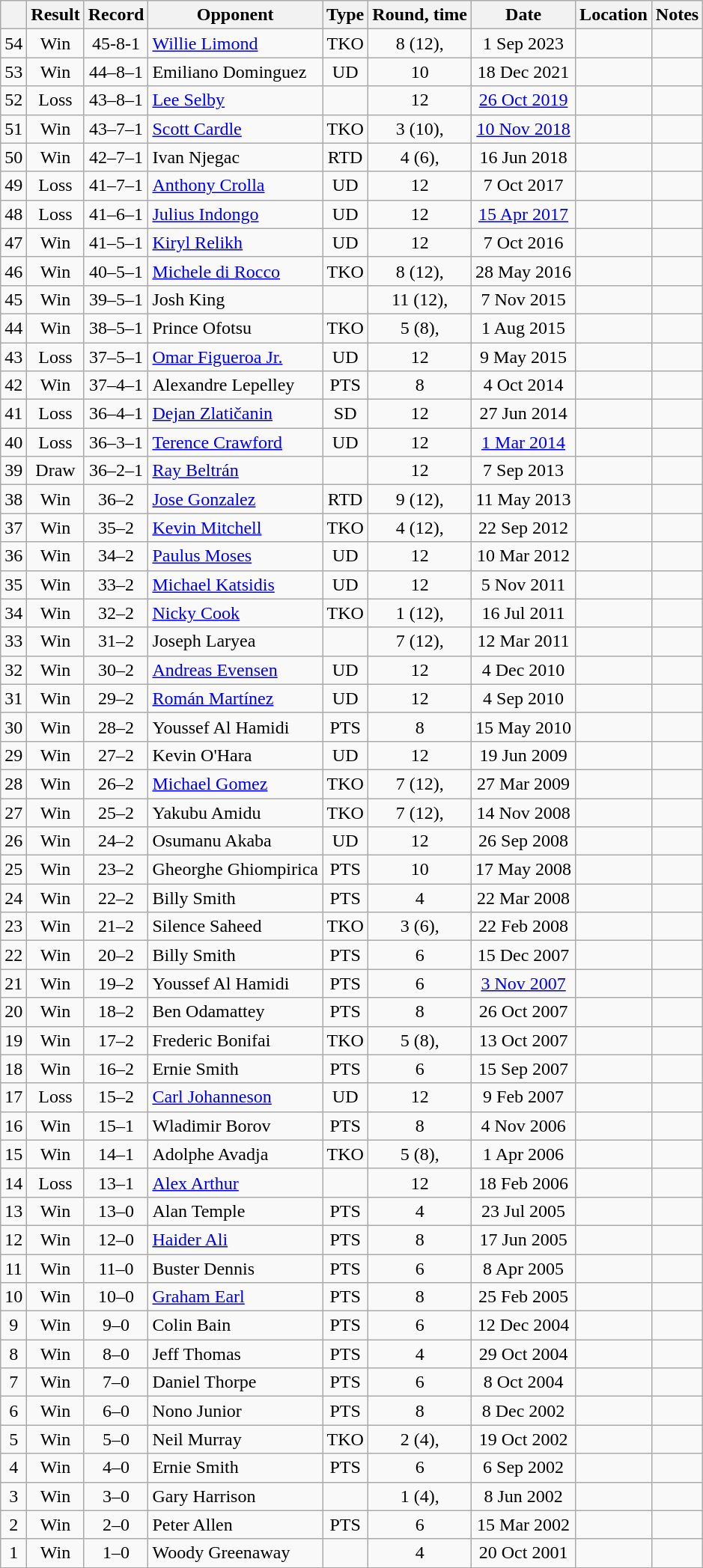<table class="wikitable" style="text-align:center">
<tr>
<th></th>
<th>Result</th>
<th>Record</th>
<th>Opponent</th>
<th>Type</th>
<th>Round, time</th>
<th>Date</th>
<th>Location</th>
<th>Notes</th>
</tr>
<tr>
<td>54</td>
<td>Win</td>
<td>45-8-1</td>
<td style="text-align:left;"><a href='#'>Willie Limond</a></td>
<td>TKO</td>
<td>8 (12), </td>
<td>1 Sep 2023</td>
<td style="text-align:left;"></td>
<td></td>
</tr>
<tr>
<td>53</td>
<td>Win</td>
<td>44–8–1</td>
<td style="text-align:left;">Emiliano Dominguez</td>
<td>UD</td>
<td>10</td>
<td>18 Dec 2021</td>
<td style="text-align:left;"></td>
<td></td>
</tr>
<tr>
<td>52</td>
<td>Loss</td>
<td>43–8–1</td>
<td style="text-align:left;"><a href='#'>Lee Selby</a></td>
<td></td>
<td>12</td>
<td><a href='#'>26 Oct 2019</a></td>
<td style="text-align:left;"></td>
<td></td>
</tr>
<tr>
<td>51</td>
<td>Win</td>
<td>43–7–1</td>
<td style="text-align:left;"><a href='#'>Scott Cardle</a></td>
<td>TKO</td>
<td>3 (10), </td>
<td><a href='#'>10 Nov 2018</a></td>
<td style="text-align:left;"></td>
<td></td>
</tr>
<tr>
<td>50</td>
<td>Win</td>
<td>42–7–1</td>
<td style="text-align:left;">Ivan Njegac</td>
<td>RTD</td>
<td>4 (6), </td>
<td>16 Jun 2018</td>
<td style="text-align:left;"></td>
<td></td>
</tr>
<tr>
<td>49</td>
<td>Loss</td>
<td>41–7–1</td>
<td style="text-align:left;"><a href='#'>Anthony Crolla</a></td>
<td>UD</td>
<td>12</td>
<td>7 Oct 2017</td>
<td style="text-align:left;"></td>
<td></td>
</tr>
<tr>
<td>48</td>
<td>Loss</td>
<td>41–6–1</td>
<td style="text-align:left;"><a href='#'>Julius Indongo</a></td>
<td>UD</td>
<td>12</td>
<td><a href='#'>15 Apr 2017</a></td>
<td style="text-align:left;"></td>
<td style="text-align:left;"></td>
</tr>
<tr>
<td>47</td>
<td>Win</td>
<td>41–5–1</td>
<td style="text-align:left;"><a href='#'>Kiryl Relikh</a></td>
<td>UD</td>
<td>12</td>
<td>7 Oct 2016</td>
<td style="text-align:left;"></td>
<td style="text-align:left;"></td>
</tr>
<tr>
<td>46</td>
<td>Win</td>
<td>40–5–1</td>
<td style="text-align:left;"><a href='#'>Michele di Rocco</a></td>
<td>TKO</td>
<td>8 (12), </td>
<td>28 May 2016</td>
<td style="text-align:left;"></td>
<td style="text-align:left;"></td>
</tr>
<tr>
<td>45</td>
<td>Win</td>
<td>39–5–1</td>
<td style="text-align:left;">Josh King</td>
<td></td>
<td>11 (12), </td>
<td>7 Nov 2015</td>
<td style="text-align:left;"></td>
<td style="text-align:left;"></td>
</tr>
<tr>
<td>44</td>
<td>Win</td>
<td>38–5–1</td>
<td style="text-align:left;">Prince Ofotsu</td>
<td>TKO</td>
<td>5 (8), </td>
<td>1 Aug 2015</td>
<td style="text-align:left;"></td>
<td></td>
</tr>
<tr>
<td>43</td>
<td>Loss</td>
<td>37–5–1</td>
<td style="text-align:left;"><a href='#'>Omar Figueroa Jr.</a></td>
<td>UD</td>
<td>12</td>
<td>9 May 2015</td>
<td style="text-align:left;"></td>
<td></td>
</tr>
<tr>
<td>42</td>
<td>Win</td>
<td>37–4–1</td>
<td style="text-align:left;">Alexandre Lepelley</td>
<td>PTS</td>
<td>8</td>
<td>4 Oct 2014</td>
<td style="text-align:left;"></td>
<td></td>
</tr>
<tr>
<td>41</td>
<td>Loss</td>
<td>36–4–1</td>
<td style="text-align:left;"><a href='#'>Dejan Zlatičanin</a></td>
<td>SD</td>
<td>12</td>
<td>27 Jun 2014</td>
<td style="text-align:left;"></td>
<td style="text-align:left;"></td>
</tr>
<tr>
<td>40</td>
<td>Loss</td>
<td>36–3–1</td>
<td style="text-align:left;"><a href='#'>Terence Crawford</a></td>
<td>UD</td>
<td>12</td>
<td><a href='#'>1 Mar 2014</a></td>
<td style="text-align:left;"></td>
<td style="text-align:left;"></td>
</tr>
<tr>
<td>39</td>
<td>Draw</td>
<td>36–2–1</td>
<td style="text-align:left;"><a href='#'>Ray Beltrán</a></td>
<td></td>
<td>12</td>
<td>7 Sep 2013</td>
<td style="text-align:left;"></td>
<td style="text-align:left;"></td>
</tr>
<tr>
<td>38</td>
<td>Win</td>
<td>36–2</td>
<td style="text-align:left;"><a href='#'>Jose Gonzalez</a></td>
<td>RTD</td>
<td>9 (12), </td>
<td>11 May 2013</td>
<td style="text-align:left;"></td>
<td style="text-align:left;"></td>
</tr>
<tr>
<td>37</td>
<td>Win</td>
<td>35–2</td>
<td style="text-align:left;"><a href='#'>Kevin Mitchell</a></td>
<td>TKO</td>
<td>4 (12), </td>
<td>22 Sep 2012</td>
<td style="text-align:left;"></td>
<td style="text-align:left;"></td>
</tr>
<tr>
<td>36</td>
<td>Win</td>
<td>34–2</td>
<td style="text-align:left;"><a href='#'>Paulus Moses</a></td>
<td>UD</td>
<td>12</td>
<td>10 Mar 2012</td>
<td style="text-align:left;"></td>
<td style="text-align:left;"></td>
</tr>
<tr>
<td>35</td>
<td>Win</td>
<td>33–2</td>
<td style="text-align:left;"><a href='#'>Michael Katsidis</a></td>
<td>UD</td>
<td>12</td>
<td>5 Nov 2011</td>
<td style="text-align:left;"></td>
<td style="text-align:left;"></td>
</tr>
<tr>
<td>34</td>
<td>Win</td>
<td>32–2</td>
<td style="text-align:left;"><a href='#'>Nicky Cook</a></td>
<td>TKO</td>
<td>1 (12), </td>
<td>16 Jul 2011</td>
<td style="text-align:left;"></td>
<td style="text-align:left;"></td>
</tr>
<tr>
<td>33</td>
<td>Win</td>
<td>31–2</td>
<td style="text-align:left;">Joseph Laryea</td>
<td></td>
<td>7 (12), </td>
<td>12 Mar 2011</td>
<td style="text-align:left;"></td>
<td style="text-align:left;"></td>
</tr>
<tr>
<td>32</td>
<td>Win</td>
<td>30–2</td>
<td style="text-align:left;"><a href='#'>Andreas Evensen</a></td>
<td>UD</td>
<td>12</td>
<td>4 Dec 2010</td>
<td style="text-align:left;"></td>
<td style="text-align:left;"></td>
</tr>
<tr>
<td>31</td>
<td>Win</td>
<td>29–2</td>
<td style="text-align:left;"><a href='#'>Román Martínez</a></td>
<td>UD</td>
<td>12</td>
<td>4 Sep 2010</td>
<td style="text-align:left;"></td>
<td style="text-align:left;"></td>
</tr>
<tr>
<td>30</td>
<td>Win</td>
<td>28–2</td>
<td style="text-align:left;">Youssef Al Hamidi</td>
<td>PTS</td>
<td>8</td>
<td>15 May 2010</td>
<td style="text-align:left;"></td>
<td></td>
</tr>
<tr>
<td>29</td>
<td>Win</td>
<td>27–2</td>
<td style="text-align:left;">Kevin O'Hara</td>
<td>UD</td>
<td>12</td>
<td>19 Jun 2009</td>
<td style="text-align:left;"></td>
<td style="text-align:left;"></td>
</tr>
<tr>
<td>28</td>
<td>Win</td>
<td>26–2</td>
<td style="text-align:left;"><a href='#'>Michael Gomez</a></td>
<td>TKO</td>
<td>7 (12), </td>
<td>27 Mar 2009</td>
<td style="text-align:left;"></td>
<td style="text-align:left;"></td>
</tr>
<tr>
<td>27</td>
<td>Win</td>
<td>25–2</td>
<td style="text-align:left;">Yakubu Amidu</td>
<td>TKO</td>
<td>7 (12), </td>
<td>14 Nov 2008</td>
<td style="text-align:left;"></td>
<td style="text-align:left;"></td>
</tr>
<tr>
<td>26</td>
<td>Win</td>
<td>24–2</td>
<td style="text-align:left;">Osumanu Akaba</td>
<td>UD</td>
<td>12</td>
<td>26 Sep 2008</td>
<td style="text-align:left;"></td>
<td style="text-align:left;"></td>
</tr>
<tr>
<td>25</td>
<td>Win</td>
<td>23–2</td>
<td style="text-align:left;">Gheorghe Ghiompirica</td>
<td>PTS</td>
<td>10</td>
<td>17 May 2008</td>
<td style="text-align:left;"></td>
<td></td>
</tr>
<tr>
<td>24</td>
<td>Win</td>
<td>22–2</td>
<td style="text-align:left;">Billy Smith</td>
<td>PTS</td>
<td>4</td>
<td>22 Mar 2008</td>
<td style="text-align:left;"></td>
<td></td>
</tr>
<tr>
<td>23</td>
<td>Win</td>
<td>21–2</td>
<td style="text-align:left;">Silence Saheed</td>
<td>TKO</td>
<td>3 (6), </td>
<td>22 Feb 2008</td>
<td style="text-align:left;"></td>
<td></td>
</tr>
<tr>
<td>22</td>
<td>Win</td>
<td>20–2</td>
<td style="text-align:left;">Billy Smith</td>
<td>PTS</td>
<td>6</td>
<td>15 Dec 2007</td>
<td style="text-align:left;"></td>
<td></td>
</tr>
<tr>
<td>21</td>
<td>Win</td>
<td>19–2</td>
<td style="text-align:left;">Youssef Al Hamidi</td>
<td>PTS</td>
<td>6</td>
<td><a href='#'>3 Nov 2007</a></td>
<td style="text-align:left;"></td>
<td></td>
</tr>
<tr>
<td>20</td>
<td>Win</td>
<td>18–2</td>
<td style="text-align:left;">Ben Odamattey</td>
<td>PTS</td>
<td>8</td>
<td>26 Oct 2007</td>
<td style="text-align:left;"></td>
<td></td>
</tr>
<tr>
<td>19</td>
<td>Win</td>
<td>17–2</td>
<td style="text-align:left;">Frederic Bonifai</td>
<td>TKO</td>
<td>5 (8), </td>
<td>13 Oct 2007</td>
<td style="text-align:left;"></td>
<td></td>
</tr>
<tr>
<td>18</td>
<td>Win</td>
<td>16–2</td>
<td style="text-align:left;">Ernie Smith</td>
<td>PTS</td>
<td>6</td>
<td>15 Sep 2007</td>
<td style="text-align:left;"></td>
<td></td>
</tr>
<tr>
<td>17</td>
<td>Loss</td>
<td>15–2</td>
<td style="text-align:left;"><a href='#'>Carl Johanneson</a></td>
<td>UD</td>
<td>12</td>
<td>9 Feb 2007</td>
<td style="text-align:left;"></td>
<td style="text-align:left;"></td>
</tr>
<tr>
<td>16</td>
<td>Win</td>
<td>15–1</td>
<td style="text-align:left;">Wladimir Borov</td>
<td>PTS</td>
<td>8</td>
<td>4 Nov 2006</td>
<td style="text-align:left;"></td>
<td></td>
</tr>
<tr>
<td>15</td>
<td>Win</td>
<td>14–1</td>
<td style="text-align:left;">Adolphe Avadja</td>
<td>TKO</td>
<td>5 (8), </td>
<td>1 Apr 2006</td>
<td style="text-align:left;"></td>
<td></td>
</tr>
<tr>
<td>14</td>
<td>Loss</td>
<td>13–1</td>
<td style="text-align:left;"><a href='#'>Alex Arthur</a></td>
<td></td>
<td>12</td>
<td>18 Feb 2006</td>
<td style="text-align:left;"></td>
<td style="text-align:left;"></td>
</tr>
<tr>
<td>13</td>
<td>Win</td>
<td>13–0</td>
<td style="text-align:left;">Alan Temple</td>
<td>PTS</td>
<td>4</td>
<td>23 Jul 2005</td>
<td style="text-align:left;"></td>
<td></td>
</tr>
<tr>
<td>12</td>
<td>Win</td>
<td>12–0</td>
<td style="text-align:left;"><a href='#'>Haider Ali</a></td>
<td>PTS</td>
<td>8</td>
<td>17 Jun 2005</td>
<td style="text-align:left;"></td>
<td></td>
</tr>
<tr>
<td>11</td>
<td>Win</td>
<td>11–0</td>
<td style="text-align:left;">Buster Dennis</td>
<td>PTS</td>
<td>6</td>
<td>8 Apr 2005</td>
<td style="text-align:left;"></td>
<td></td>
</tr>
<tr>
<td>10</td>
<td>Win</td>
<td>10–0</td>
<td style="text-align:left;"><a href='#'>Graham Earl</a></td>
<td>PTS</td>
<td>8</td>
<td>25 Feb 2005</td>
<td style="text-align:left;"></td>
<td></td>
</tr>
<tr>
<td>9</td>
<td>Win</td>
<td>9–0</td>
<td style="text-align:left;">Colin Bain</td>
<td>PTS</td>
<td>6</td>
<td>12 Dec 2004</td>
<td style="text-align:left;"></td>
<td></td>
</tr>
<tr>
<td>8</td>
<td>Win</td>
<td>8–0</td>
<td style="text-align:left;">Jeff Thomas</td>
<td>PTS</td>
<td>4</td>
<td>29 Oct 2004</td>
<td style="text-align:left;"></td>
<td></td>
</tr>
<tr>
<td>7</td>
<td>Win</td>
<td>7–0</td>
<td style="text-align:left;">Daniel Thorpe</td>
<td>PTS</td>
<td>6</td>
<td>8 Oct 2004</td>
<td style="text-align:left;"></td>
<td></td>
</tr>
<tr>
<td>6</td>
<td>Win</td>
<td>6–0</td>
<td style="text-align:left;">Nono Junior</td>
<td>PTS</td>
<td>8</td>
<td>8 Dec 2002</td>
<td style="text-align:left;"></td>
<td></td>
</tr>
<tr>
<td>5</td>
<td>Win</td>
<td>5–0</td>
<td style="text-align:left;">Neil Murray</td>
<td>TKO</td>
<td>2 (4), </td>
<td>19 Oct 2002</td>
<td style="text-align:left;"></td>
<td></td>
</tr>
<tr>
<td>4</td>
<td>Win</td>
<td>4–0</td>
<td style="text-align:left;">Ernie Smith</td>
<td>PTS</td>
<td>6</td>
<td>6 Sep 2002</td>
<td style="text-align:left;"></td>
<td></td>
</tr>
<tr>
<td>3</td>
<td>Win</td>
<td>3–0</td>
<td style="text-align:left;">Gary Harrison</td>
<td></td>
<td>1 (4), </td>
<td>8 Jun 2002</td>
<td style="text-align:left;"></td>
<td></td>
</tr>
<tr>
<td>2</td>
<td>Win</td>
<td>2–0</td>
<td style="text-align:left;">Peter Allen</td>
<td>PTS</td>
<td>6</td>
<td>15 Mar 2002</td>
<td style="text-align:left;"></td>
<td></td>
</tr>
<tr>
<td>1</td>
<td>Win</td>
<td>1–0</td>
<td style="text-align:left;">Woody Greenaway</td>
<td></td>
<td>4</td>
<td>20 Oct 2001</td>
<td style="text-align:left;"></td>
<td></td>
</tr>
</table>
